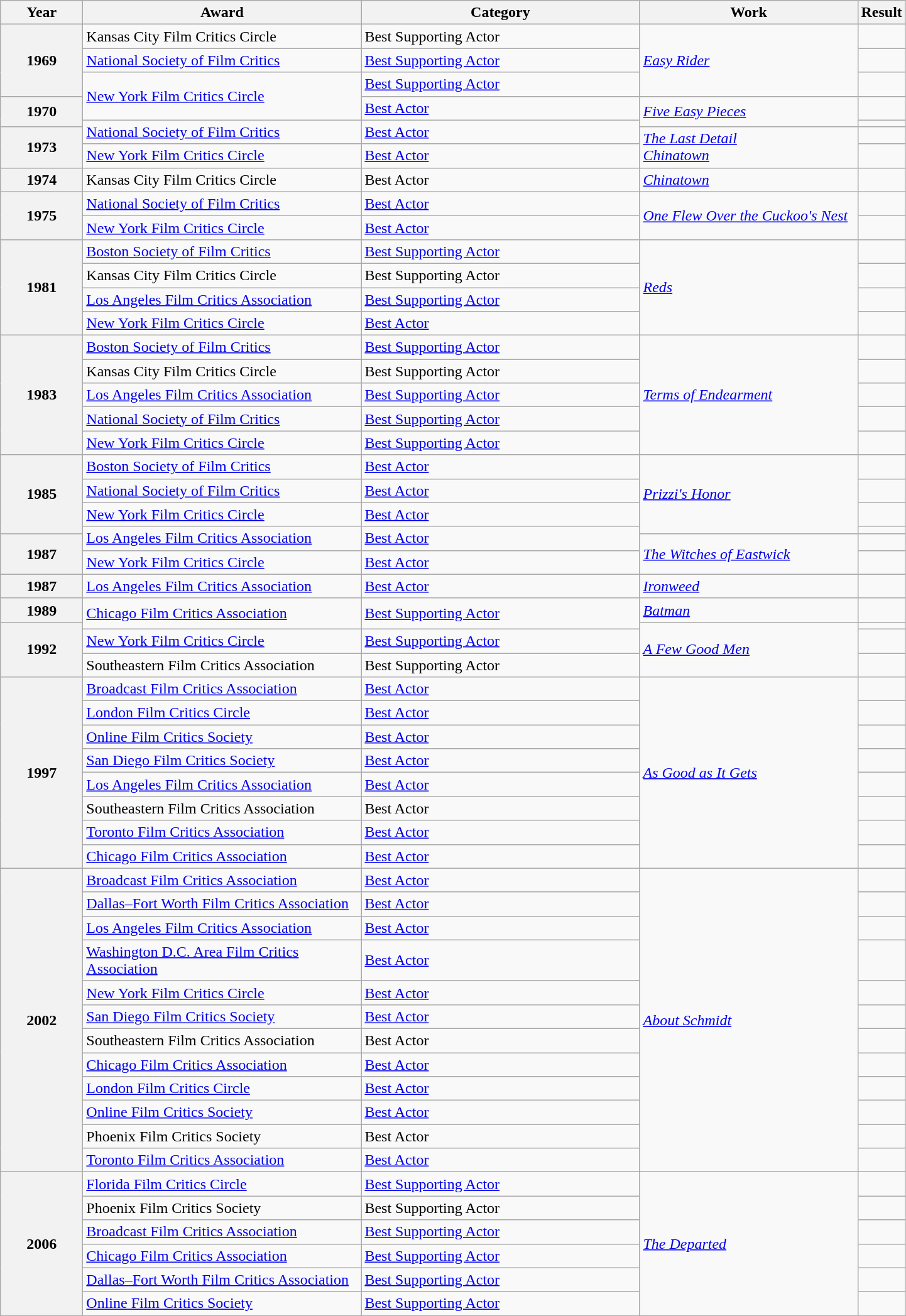<table class=wikitable>
<tr>
<th scope="col" style="width:5em;">Year</th>
<th scope="col" style="width:18em;">Award</th>
<th scope="col" style="width:18em;">Category</th>
<th scope="col" style="width:14em;">Work</th>
<th>Result</th>
</tr>
<tr>
<th rowspan="3">1969</th>
<td>Kansas City Film Critics Circle</td>
<td>Best Supporting Actor</td>
<td rowspan="3"><em><a href='#'>Easy Rider</a></em></td>
<td></td>
</tr>
<tr>
<td><a href='#'>National Society of Film Critics</a></td>
<td><a href='#'>Best Supporting Actor</a></td>
<td></td>
</tr>
<tr>
<td rowspan="2"><a href='#'>New York Film Critics Circle</a></td>
<td><a href='#'>Best Supporting Actor</a></td>
<td></td>
</tr>
<tr>
<th rowspan="2">1970</th>
<td><a href='#'>Best Actor</a></td>
<td rowspan="2"><em><a href='#'>Five Easy Pieces</a></em></td>
<td></td>
</tr>
<tr>
<td rowspan="2"><a href='#'>National Society of Film Critics</a></td>
<td rowspan="2"><a href='#'>Best Actor</a></td>
<td></td>
</tr>
<tr>
<th rowspan="2">1973</th>
<td rowspan="2"><em><a href='#'>The Last Detail</a></em> <br><em><a href='#'>Chinatown</a></em></td>
<td></td>
</tr>
<tr>
<td><a href='#'>New York Film Critics Circle</a></td>
<td><a href='#'>Best Actor</a></td>
<td></td>
</tr>
<tr>
<th>1974</th>
<td>Kansas City Film Critics Circle</td>
<td>Best Actor</td>
<td><em><a href='#'>Chinatown</a></em></td>
<td></td>
</tr>
<tr>
<th rowspan="2">1975</th>
<td><a href='#'>National Society of Film Critics</a></td>
<td><a href='#'>Best Actor</a></td>
<td rowspan="2"><em><a href='#'>One Flew Over the Cuckoo's Nest</a></em></td>
<td></td>
</tr>
<tr>
<td><a href='#'>New York Film Critics Circle</a></td>
<td><a href='#'>Best Actor</a></td>
<td></td>
</tr>
<tr>
<th rowspan="4">1981</th>
<td><a href='#'>Boston Society of Film Critics</a></td>
<td><a href='#'>Best Supporting Actor</a></td>
<td rowspan="4"><em><a href='#'>Reds</a></em></td>
<td></td>
</tr>
<tr>
<td>Kansas City Film Critics Circle</td>
<td>Best Supporting Actor</td>
<td></td>
</tr>
<tr>
<td><a href='#'>Los Angeles Film Critics Association</a></td>
<td><a href='#'>Best Supporting Actor</a></td>
<td></td>
</tr>
<tr>
<td><a href='#'>New York Film Critics Circle</a></td>
<td><a href='#'>Best Actor</a></td>
<td></td>
</tr>
<tr>
<th rowspan="5">1983</th>
<td><a href='#'>Boston Society of Film Critics</a></td>
<td><a href='#'>Best Supporting Actor</a></td>
<td rowspan="5"><em><a href='#'>Terms of Endearment</a></em></td>
<td></td>
</tr>
<tr>
<td>Kansas City Film Critics Circle</td>
<td>Best Supporting Actor</td>
<td></td>
</tr>
<tr>
<td><a href='#'>Los Angeles Film Critics Association</a></td>
<td><a href='#'>Best Supporting Actor</a></td>
<td></td>
</tr>
<tr>
<td><a href='#'>National Society of Film Critics</a></td>
<td><a href='#'>Best Supporting Actor</a></td>
<td></td>
</tr>
<tr>
<td><a href='#'>New York Film Critics Circle</a></td>
<td><a href='#'>Best Supporting Actor</a></td>
<td></td>
</tr>
<tr>
<th rowspan="4">1985</th>
<td><a href='#'>Boston Society of Film Critics</a></td>
<td><a href='#'>Best Actor</a></td>
<td rowspan="4"><em><a href='#'>Prizzi's Honor</a></em></td>
<td></td>
</tr>
<tr>
<td><a href='#'>National Society of Film Critics</a></td>
<td><a href='#'>Best Actor</a></td>
<td></td>
</tr>
<tr>
<td><a href='#'>New York Film Critics Circle</a></td>
<td><a href='#'>Best Actor</a></td>
<td></td>
</tr>
<tr>
<td rowspan="2"><a href='#'>Los Angeles Film Critics Association</a></td>
<td rowspan="2"><a href='#'>Best Actor</a></td>
<td></td>
</tr>
<tr>
<th rowspan="2">1987</th>
<td rowspan="2"><em><a href='#'>The Witches of Eastwick</a></em></td>
<td></td>
</tr>
<tr>
<td><a href='#'>New York Film Critics Circle</a></td>
<td><a href='#'>Best Actor</a></td>
<td></td>
</tr>
<tr>
<th>1987</th>
<td><a href='#'>Los Angeles Film Critics Association</a></td>
<td><a href='#'>Best Actor</a></td>
<td><em><a href='#'>Ironweed</a></em></td>
<td></td>
</tr>
<tr>
<th>1989</th>
<td rowspan="2"><a href='#'>Chicago Film Critics Association</a></td>
<td rowspan="2"><a href='#'>Best Supporting Actor</a></td>
<td><em><a href='#'>Batman</a></em></td>
<td></td>
</tr>
<tr>
<th rowspan="3">1992</th>
<td rowspan="3"><em><a href='#'>A Few Good Men</a></em></td>
<td></td>
</tr>
<tr>
<td><a href='#'>New York Film Critics Circle</a></td>
<td><a href='#'>Best Supporting Actor</a></td>
<td></td>
</tr>
<tr>
<td>Southeastern Film Critics Association</td>
<td>Best Supporting Actor</td>
<td></td>
</tr>
<tr>
<th rowspan="8">1997</th>
<td><a href='#'>Broadcast Film Critics Association</a></td>
<td><a href='#'>Best Actor</a></td>
<td rowspan="8"><em><a href='#'>As Good as It Gets</a></em></td>
<td></td>
</tr>
<tr>
<td><a href='#'>London Film Critics Circle</a></td>
<td><a href='#'>Best Actor</a></td>
<td></td>
</tr>
<tr>
<td><a href='#'>Online Film Critics Society</a></td>
<td><a href='#'>Best Actor</a></td>
<td></td>
</tr>
<tr>
<td><a href='#'>San Diego Film Critics Society</a></td>
<td><a href='#'>Best Actor</a></td>
<td></td>
</tr>
<tr>
<td><a href='#'>Los Angeles Film Critics Association</a></td>
<td><a href='#'>Best Actor</a></td>
<td></td>
</tr>
<tr>
<td>Southeastern Film Critics Association</td>
<td>Best Actor</td>
<td></td>
</tr>
<tr>
<td><a href='#'>Toronto Film Critics Association</a></td>
<td><a href='#'>Best Actor</a></td>
<td></td>
</tr>
<tr>
<td><a href='#'>Chicago Film Critics Association</a></td>
<td><a href='#'>Best Actor</a></td>
<td></td>
</tr>
<tr>
<th rowspan="12">2002</th>
<td><a href='#'>Broadcast Film Critics Association</a></td>
<td><a href='#'>Best Actor</a></td>
<td rowspan="12"><em><a href='#'>About Schmidt</a></em></td>
<td></td>
</tr>
<tr>
<td><a href='#'>Dallas–Fort Worth Film Critics Association</a></td>
<td><a href='#'>Best Actor</a></td>
<td></td>
</tr>
<tr>
<td><a href='#'>Los Angeles Film Critics Association</a></td>
<td><a href='#'>Best Actor</a></td>
<td></td>
</tr>
<tr>
<td><a href='#'>Washington D.C. Area Film Critics Association</a></td>
<td><a href='#'>Best Actor</a></td>
<td></td>
</tr>
<tr>
<td><a href='#'>New York Film Critics Circle</a></td>
<td><a href='#'>Best Actor</a></td>
<td></td>
</tr>
<tr>
<td><a href='#'>San Diego Film Critics Society</a></td>
<td><a href='#'>Best Actor</a></td>
<td></td>
</tr>
<tr>
<td>Southeastern Film Critics Association</td>
<td>Best Actor</td>
<td></td>
</tr>
<tr>
<td><a href='#'>Chicago Film Critics Association</a></td>
<td><a href='#'>Best Actor</a></td>
<td></td>
</tr>
<tr>
<td><a href='#'>London Film Critics Circle</a></td>
<td><a href='#'>Best Actor</a></td>
<td></td>
</tr>
<tr>
<td><a href='#'>Online Film Critics Society</a></td>
<td><a href='#'>Best Actor</a></td>
<td></td>
</tr>
<tr>
<td>Phoenix Film Critics Society</td>
<td>Best Actor</td>
<td></td>
</tr>
<tr>
<td><a href='#'>Toronto Film Critics Association</a></td>
<td><a href='#'>Best Actor</a></td>
<td></td>
</tr>
<tr>
<th rowspan="6">2006</th>
<td><a href='#'>Florida Film Critics Circle</a></td>
<td><a href='#'>Best Supporting Actor</a></td>
<td rowspan="6"><em><a href='#'>The Departed</a></em></td>
<td></td>
</tr>
<tr>
<td>Phoenix Film Critics Society</td>
<td>Best Supporting Actor</td>
<td></td>
</tr>
<tr>
<td><a href='#'>Broadcast Film Critics Association</a></td>
<td><a href='#'>Best Supporting Actor</a></td>
<td></td>
</tr>
<tr>
<td><a href='#'>Chicago Film Critics Association</a></td>
<td><a href='#'>Best Supporting Actor</a></td>
<td></td>
</tr>
<tr>
<td><a href='#'>Dallas–Fort Worth Film Critics Association</a></td>
<td><a href='#'>Best Supporting Actor</a></td>
<td></td>
</tr>
<tr>
<td><a href='#'>Online Film Critics Society</a></td>
<td><a href='#'>Best Supporting Actor</a></td>
<td></td>
</tr>
<tr>
</tr>
</table>
